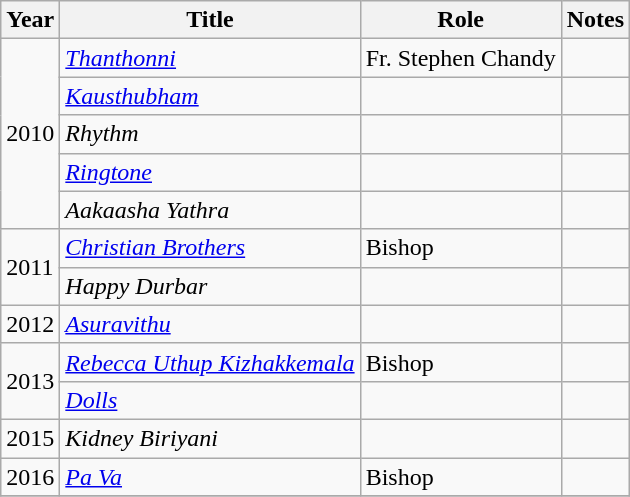<table class="wikitable sortable">
<tr>
<th>Year</th>
<th>Title</th>
<th>Role</th>
<th class="unsortable">Notes</th>
</tr>
<tr>
<td rowspan=5>2010</td>
<td><em><a href='#'>Thanthonni</a></em></td>
<td>Fr. Stephen Chandy</td>
<td></td>
</tr>
<tr>
<td><em><a href='#'>Kausthubham</a></em></td>
<td></td>
<td></td>
</tr>
<tr>
<td><em>Rhythm</em></td>
<td></td>
<td></td>
</tr>
<tr>
<td><em><a href='#'>Ringtone</a></em></td>
<td></td>
<td></td>
</tr>
<tr>
<td><em>Aakaasha Yathra</em></td>
<td></td>
<td></td>
</tr>
<tr>
<td rowspan=2>2011</td>
<td><em><a href='#'>Christian Brothers</a></em></td>
<td>Bishop</td>
<td></td>
</tr>
<tr>
<td><em>Happy Durbar</em></td>
<td></td>
<td></td>
</tr>
<tr>
<td>2012</td>
<td><em><a href='#'>Asuravithu</a></em></td>
<td></td>
<td></td>
</tr>
<tr>
<td rowspan=2>2013</td>
<td><em><a href='#'>Rebecca Uthup Kizhakkemala</a></em></td>
<td>Bishop</td>
<td></td>
</tr>
<tr>
<td><em><a href='#'>Dolls</a></em></td>
<td></td>
<td></td>
</tr>
<tr>
<td>2015</td>
<td><em>Kidney Biriyani</em></td>
<td></td>
<td></td>
</tr>
<tr>
<td>2016</td>
<td><em><a href='#'>Pa Va</a></em></td>
<td>Bishop</td>
<td></td>
</tr>
<tr>
</tr>
</table>
